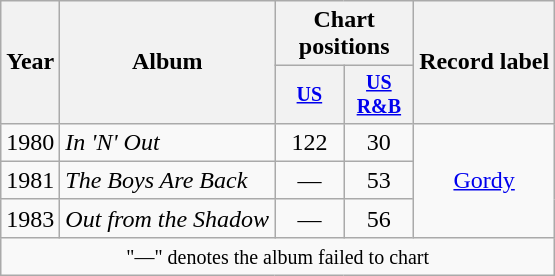<table class="wikitable" style="text-align:center;">
<tr>
<th rowspan="2">Year</th>
<th rowspan="2">Album</th>
<th colspan="2">Chart positions</th>
<th rowspan="2">Record label</th>
</tr>
<tr style="font-size:smaller;">
<th width="40"><a href='#'>US</a><br></th>
<th width="40"><a href='#'>US<br>R&B</a><br></th>
</tr>
<tr>
<td>1980</td>
<td align="left"><em>In 'N' Out</em></td>
<td>122</td>
<td>30</td>
<td rowspan="3"><a href='#'>Gordy</a></td>
</tr>
<tr>
<td>1981</td>
<td align="left"><em>The Boys Are Back</em></td>
<td>—</td>
<td>53</td>
</tr>
<tr>
<td>1983</td>
<td align="left"><em>Out from the Shadow</em></td>
<td>—</td>
<td>56</td>
</tr>
<tr>
<td colspan="5" align="center"><small>"—" denotes the album failed to chart</small></td>
</tr>
</table>
